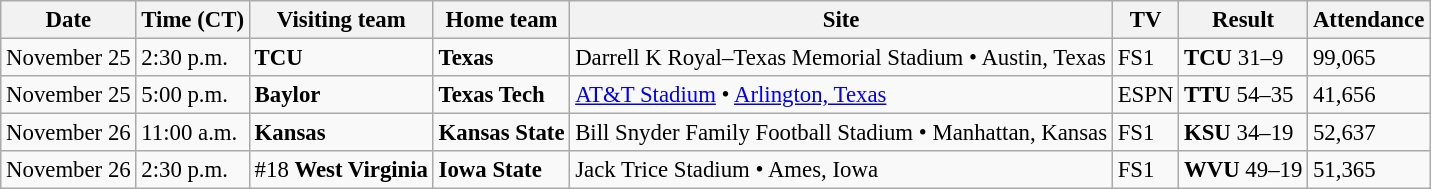<table class="wikitable" style="font-size:95%;">
<tr>
<th>Date</th>
<th>Time (CT)</th>
<th>Visiting team</th>
<th>Home team</th>
<th>Site</th>
<th>TV</th>
<th>Result</th>
<th>Attendance</th>
</tr>
<tr bgcolor=>
<td>November 25</td>
<td>2:30 p.m.</td>
<td><strong>TCU</strong></td>
<td><strong>Texas</strong></td>
<td>Darrell K Royal–Texas Memorial Stadium • Austin, Texas</td>
<td>FS1</td>
<td><strong>TCU</strong> 31–9</td>
<td>99,065</td>
</tr>
<tr bgcolor=>
<td>November 25</td>
<td>5:00 p.m.</td>
<td><strong>Baylor</strong></td>
<td><strong>Texas Tech</strong></td>
<td><a href='#'>AT&T Stadium</a> • <a href='#'>Arlington, Texas</a></td>
<td>ESPN</td>
<td><strong>TTU</strong> 54–35</td>
<td>41,656</td>
</tr>
<tr bgcolor=>
<td>November 26</td>
<td>11:00 a.m.</td>
<td><strong>Kansas</strong></td>
<td><strong>Kansas State</strong></td>
<td>Bill Snyder Family Football Stadium • Manhattan, Kansas</td>
<td>FS1</td>
<td><strong>KSU</strong> 34–19</td>
<td>52,637</td>
</tr>
<tr bgcolor=>
<td>November 26</td>
<td>2:30 p.m.</td>
<td>#18 <strong>West Virginia</strong></td>
<td><strong>Iowa State</strong></td>
<td>Jack Trice Stadium • Ames, Iowa</td>
<td>FS1</td>
<td><strong>WVU</strong> 49–19</td>
<td>51,365</td>
</tr>
</table>
